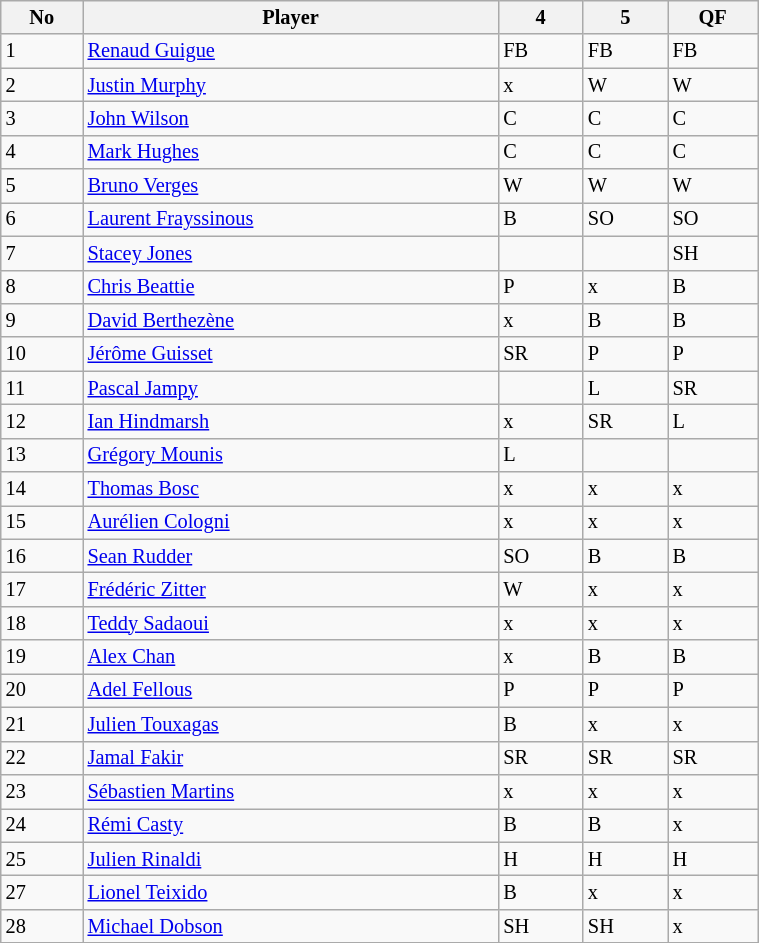<table class="wikitable"  style="font-size:85%; width:40%;">
<tr>
<th>No</th>
<th>Player</th>
<th>4</th>
<th>5</th>
<th>QF</th>
</tr>
<tr>
<td>1</td>
<td><a href='#'>Renaud Guigue</a></td>
<td>FB</td>
<td>FB</td>
<td>FB</td>
</tr>
<tr>
<td>2</td>
<td><a href='#'>Justin Murphy</a></td>
<td>x</td>
<td>W</td>
<td>W</td>
</tr>
<tr>
<td>3</td>
<td><a href='#'>John Wilson</a></td>
<td>C</td>
<td>C</td>
<td>C</td>
</tr>
<tr>
<td>4</td>
<td><a href='#'>Mark Hughes</a></td>
<td>C</td>
<td>C</td>
<td>C</td>
</tr>
<tr>
<td>5</td>
<td><a href='#'>Bruno Verges</a></td>
<td>W</td>
<td>W</td>
<td>W</td>
</tr>
<tr>
<td>6</td>
<td><a href='#'>Laurent Frayssinous</a></td>
<td>B</td>
<td>SO</td>
<td>SO</td>
</tr>
<tr>
<td>7</td>
<td><a href='#'>Stacey Jones</a></td>
<td></td>
<td></td>
<td>SH</td>
</tr>
<tr>
<td>8</td>
<td><a href='#'>Chris Beattie</a></td>
<td>P</td>
<td>x</td>
<td>B</td>
</tr>
<tr>
<td>9</td>
<td><a href='#'>David Berthezène</a></td>
<td>x</td>
<td>B</td>
<td>B</td>
</tr>
<tr>
<td>10</td>
<td><a href='#'>Jérôme Guisset</a></td>
<td>SR</td>
<td>P</td>
<td>P</td>
</tr>
<tr>
<td>11</td>
<td><a href='#'>Pascal Jampy</a></td>
<td></td>
<td>L</td>
<td>SR</td>
</tr>
<tr>
<td>12</td>
<td><a href='#'>Ian Hindmarsh</a></td>
<td>x</td>
<td>SR</td>
<td>L</td>
</tr>
<tr>
<td>13</td>
<td><a href='#'>Grégory Mounis</a></td>
<td>L</td>
<td></td>
<td></td>
</tr>
<tr>
<td>14</td>
<td><a href='#'>Thomas Bosc</a></td>
<td>x</td>
<td>x</td>
<td>x</td>
</tr>
<tr>
<td>15</td>
<td><a href='#'>Aurélien Cologni</a></td>
<td>x</td>
<td>x</td>
<td>x</td>
</tr>
<tr>
<td>16</td>
<td><a href='#'>Sean Rudder</a></td>
<td>SO</td>
<td>B</td>
<td>B</td>
</tr>
<tr>
<td>17</td>
<td><a href='#'>Frédéric Zitter</a></td>
<td>W</td>
<td>x</td>
<td>x</td>
</tr>
<tr>
<td>18</td>
<td><a href='#'>Teddy Sadaoui</a></td>
<td>x</td>
<td>x</td>
<td>x</td>
</tr>
<tr>
<td>19</td>
<td><a href='#'>Alex Chan</a></td>
<td>x</td>
<td>B</td>
<td>B</td>
</tr>
<tr>
<td>20</td>
<td><a href='#'>Adel Fellous</a></td>
<td>P</td>
<td>P</td>
<td>P</td>
</tr>
<tr>
<td>21</td>
<td><a href='#'>Julien Touxagas</a></td>
<td>B</td>
<td>x</td>
<td>x</td>
</tr>
<tr>
<td>22</td>
<td><a href='#'>Jamal Fakir</a></td>
<td>SR</td>
<td>SR</td>
<td>SR</td>
</tr>
<tr>
<td>23</td>
<td><a href='#'>Sébastien Martins</a></td>
<td>x</td>
<td>x</td>
<td>x</td>
</tr>
<tr>
<td>24</td>
<td><a href='#'>Rémi Casty</a></td>
<td>B</td>
<td>B</td>
<td>x</td>
</tr>
<tr>
<td>25</td>
<td><a href='#'>Julien Rinaldi</a></td>
<td>H</td>
<td>H</td>
<td>H</td>
</tr>
<tr>
<td>27</td>
<td><a href='#'>Lionel Teixido</a></td>
<td>B</td>
<td>x</td>
<td>x</td>
</tr>
<tr>
<td>28</td>
<td><a href='#'>Michael Dobson</a></td>
<td>SH</td>
<td>SH</td>
<td>x</td>
</tr>
<tr>
</tr>
</table>
